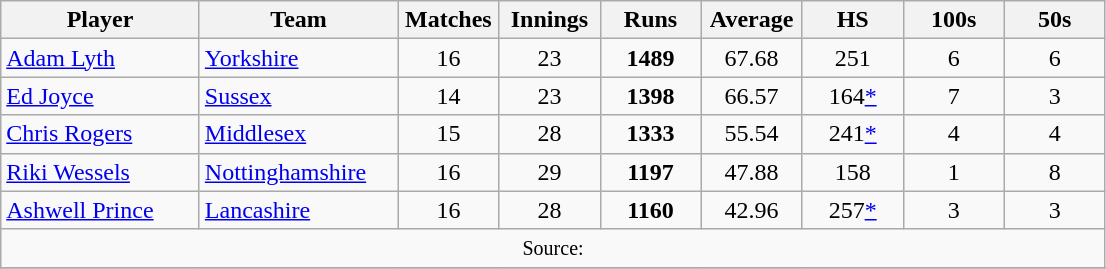<table class="wikitable" style="text-align:center;">
<tr>
<th width=125>Player</th>
<th width=125>Team</th>
<th width=60>Matches</th>
<th width=60>Innings</th>
<th width=60>Runs</th>
<th width=60>Average</th>
<th width=60>HS</th>
<th width=60>100s</th>
<th width=60>50s</th>
</tr>
<tr>
<td align="left"><a href='#'>Adam Lyth</a></td>
<td align="left"><a href='#'>Yorkshire</a></td>
<td>16</td>
<td>23</td>
<td><strong>1489</strong></td>
<td>67.68</td>
<td>251</td>
<td>6</td>
<td>6</td>
</tr>
<tr>
<td align="left"><a href='#'>Ed Joyce</a></td>
<td align="left"><a href='#'>Sussex</a></td>
<td>14</td>
<td>23</td>
<td><strong>1398</strong></td>
<td>66.57</td>
<td>164<a href='#'>*</a></td>
<td>7</td>
<td>3</td>
</tr>
<tr>
<td align="left"><a href='#'>Chris Rogers</a></td>
<td align="left"><a href='#'>Middlesex</a></td>
<td>15</td>
<td>28</td>
<td><strong>1333</strong></td>
<td>55.54</td>
<td>241<a href='#'>*</a></td>
<td>4</td>
<td>4</td>
</tr>
<tr>
<td align="left"><a href='#'>Riki Wessels</a></td>
<td align="left"><a href='#'>Nottinghamshire</a></td>
<td>16</td>
<td>29</td>
<td><strong>1197</strong></td>
<td>47.88</td>
<td>158</td>
<td>1</td>
<td>8</td>
</tr>
<tr>
<td align="left"><a href='#'>Ashwell Prince</a></td>
<td align="left"><a href='#'>Lancashire</a></td>
<td>16</td>
<td>28</td>
<td><strong>1160</strong></td>
<td>42.96</td>
<td>257<a href='#'>*</a></td>
<td>3</td>
<td>3</td>
</tr>
<tr>
<td colspan=9><small>Source:</small></td>
</tr>
<tr>
</tr>
</table>
